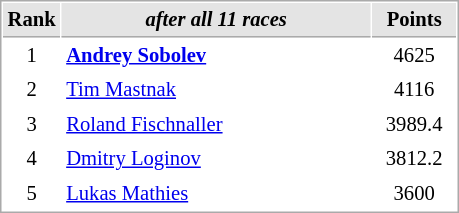<table cellspacing="1" cellpadding="3" style="border:1px solid #aaa; font-size:86%;">
<tr style="background:#e4e4e4;">
<th style="border-bottom:1px solid #aaa; width:10px;">Rank</th>
<th style="border-bottom:1px solid #aaa; width:200px;"><em>after all 11 races</em></th>
<th style="border-bottom:1px solid #aaa; width:50px;">Points</th>
</tr>
<tr>
<td align=center>1</td>
<td><strong> <a href='#'>Andrey Sobolev</a></strong></td>
<td align=center>4625</td>
</tr>
<tr>
<td align=center>2</td>
<td> <a href='#'>Tim Mastnak</a></td>
<td align=center>4116</td>
</tr>
<tr>
<td align=center>3</td>
<td> <a href='#'>Roland Fischnaller</a></td>
<td align=center>3989.4</td>
</tr>
<tr>
<td align=center>4</td>
<td> <a href='#'>Dmitry Loginov</a></td>
<td align=center>3812.2</td>
</tr>
<tr>
<td align=center>5</td>
<td> <a href='#'>Lukas Mathies</a></td>
<td align=center>3600</td>
</tr>
</table>
